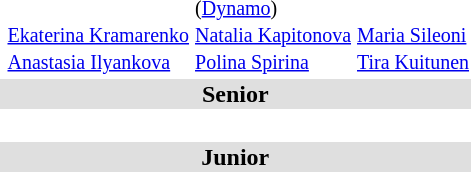<table>
<tr>
<th scope=row style="text-align:left"></th>
<td><br><small><a href='#'>Ekaterina Kramarenko</a><br><a href='#'>Anastasia Ilyankova</a></small></td>
<td> <small>(<a href='#'>Dynamo</a>)<br><a href='#'>Natalia Kapitonova</a><br><a href='#'>Polina Spirina</a></small></td>
<td><br><small><a href='#'>Maria Sileoni</a><br><a href='#'>Tira Kuitunen</a></small></td>
</tr>
<tr style="background:#dfdfdf;">
<td colspan="4" style="text-align:center;"><strong>Senior</strong></td>
</tr>
<tr>
<th scope=row style="text-align:left"></th>
<td></td>
<td></td>
<td></td>
</tr>
<tr>
<th scope=row style="text-align:left"></th>
<td></td>
<td></td>
<td></td>
</tr>
<tr>
<th scope=row style="text-align:left"></th>
<td></td>
<td></td>
<td></td>
</tr>
<tr>
<th scope=row style="text-align:left"></th>
<td></td>
<td></td>
<td></td>
</tr>
<tr>
<th scope=row style="text-align:left"></th>
<td></td>
<td></td>
<td></td>
</tr>
<tr style="background:#dfdfdf;">
<td colspan="4" style="text-align:center;"><strong>Junior</strong></td>
</tr>
<tr>
<th scope=row style="text-align:left"></th>
<td></td>
<td></td>
<td></td>
</tr>
<tr>
<th scope=row style="text-align:left"></th>
<td></td>
<td></td>
<td></td>
</tr>
<tr>
<th scope=row style="text-align:left"></th>
<td></td>
<td></td>
<td></td>
</tr>
<tr>
<th scope=row style="text-align:left"></th>
<td></td>
<td></td>
<td></td>
</tr>
<tr>
<th scope=row style="text-align:left"></th>
<td></td>
<td></td>
<td></td>
</tr>
</table>
